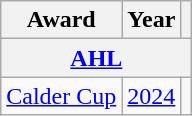<table class="wikitable">
<tr>
<th>Award</th>
<th>Year</th>
<th></th>
</tr>
<tr>
<th colspan="3"><a href='#'>AHL</a></th>
</tr>
<tr>
<td><a href='#'>Calder Cup</a></td>
<td><a href='#'>2024</a></td>
<td></td>
</tr>
</table>
